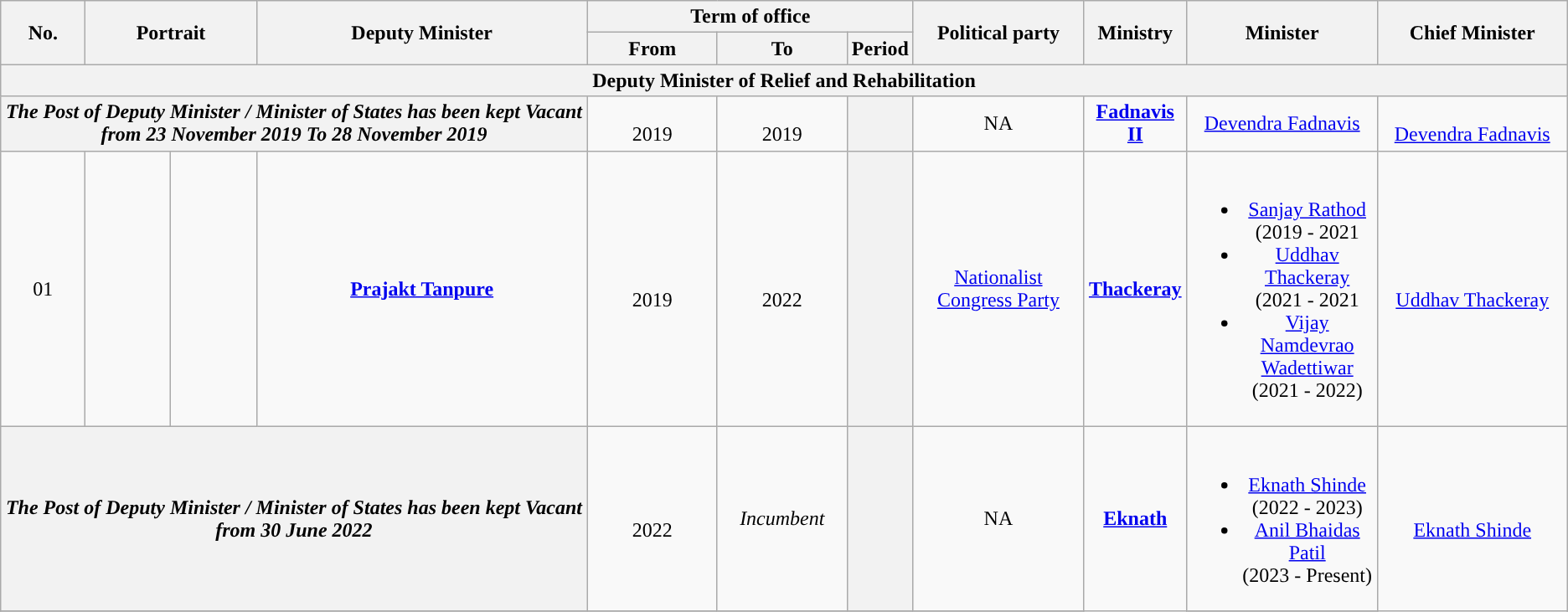<table class="wikitable" style="text-align:center">
<tr>
<th rowspan="2">No.</th>
<th rowspan="2" colspan="2">Portrait</th>
<th rowspan="2" style="width:16em">Deputy Minister<br></th>
<th colspan="3">Term of office</th>
<th rowspan="2" style="width:8em">Political party</th>
<th rowspan="2">Ministry</th>
<th rowspan="2" style="width:9em">Minister</th>
<th rowspan="2" style="width:9em">Chief Minister</th>
</tr>
<tr>
<th style="width:6em">From</th>
<th style="width:6em">To</th>
<th>Period</th>
</tr>
<tr>
<th colspan="11">Deputy Minister of Relief and Rehabilitation</th>
</tr>
<tr>
<th colspan="04"><strong><em>The Post of Deputy Minister / Minister of States has been kept Vacant from 23 November 2019 To 28 November 2019</em></strong></th>
<td><br>2019</td>
<td><br>2019</td>
<th></th>
<td>NA</td>
<td rowspan="1"><a href='#'><strong>Fadnavis II</strong></a></td>
<td><a href='#'>Devendra Fadnavis</a></td>
<td rowspan="1"> <br><a href='#'>Devendra Fadnavis</a></td>
</tr>
<tr>
<td>01</td>
<td style="color:inherit;background:"></td>
<td></td>
<td><strong><a href='#'>Prajakt Tanpure</a></strong> <br> </td>
<td><br>2019</td>
<td><br>2022</td>
<th></th>
<td><a href='#'>Nationalist Congress Party</a></td>
<td rowspan="1"><a href='#'><strong>Thackeray</strong></a></td>
<td><br><ul><li><a href='#'>Sanjay Rathod</a><br> (2019 - 2021</li><li><a href='#'>Uddhav Thackeray</a> <br>(2021 - 2021</li><li><a href='#'>Vijay Namdevrao Wadettiwar</a> <br>(2021 - 2022)</li></ul></td>
<td rowspan="1"> <br><a href='#'>Uddhav Thackeray</a></td>
</tr>
<tr>
<th colspan="04"><strong><em>The Post of Deputy Minister / Minister of States has been kept Vacant from 30 June 2022</em></strong></th>
<td><br>2022</td>
<td><em>Incumbent</em></td>
<th></th>
<td>NA</td>
<td rowspan="2"><a href='#'><strong>Eknath</strong></a></td>
<td><br><ul><li><a href='#'>Eknath Shinde</a><br>(2022 - 2023)</li><li><a href='#'>Anil Bhaidas Patil</a><br> (2023 - Present)</li></ul></td>
<td rowspan="2"> <br><a href='#'>Eknath Shinde</a></td>
</tr>
<tr>
</tr>
</table>
